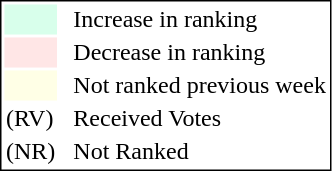<table style="border:1px solid black;">
<tr>
<td style="background:#D8FFEB; width:20px;"></td>
<td> </td>
<td>Increase in ranking</td>
</tr>
<tr>
<td style="background:#FFE6E6; width:20px;"></td>
<td> </td>
<td>Decrease in ranking</td>
</tr>
<tr>
<td style="background:#FFFFE6; width:20px;"></td>
<td> </td>
<td>Not ranked previous week</td>
</tr>
<tr>
<td>(RV)</td>
<td> </td>
<td>Received Votes</td>
</tr>
<tr>
<td>(NR)</td>
<td> </td>
<td>Not Ranked</td>
</tr>
</table>
